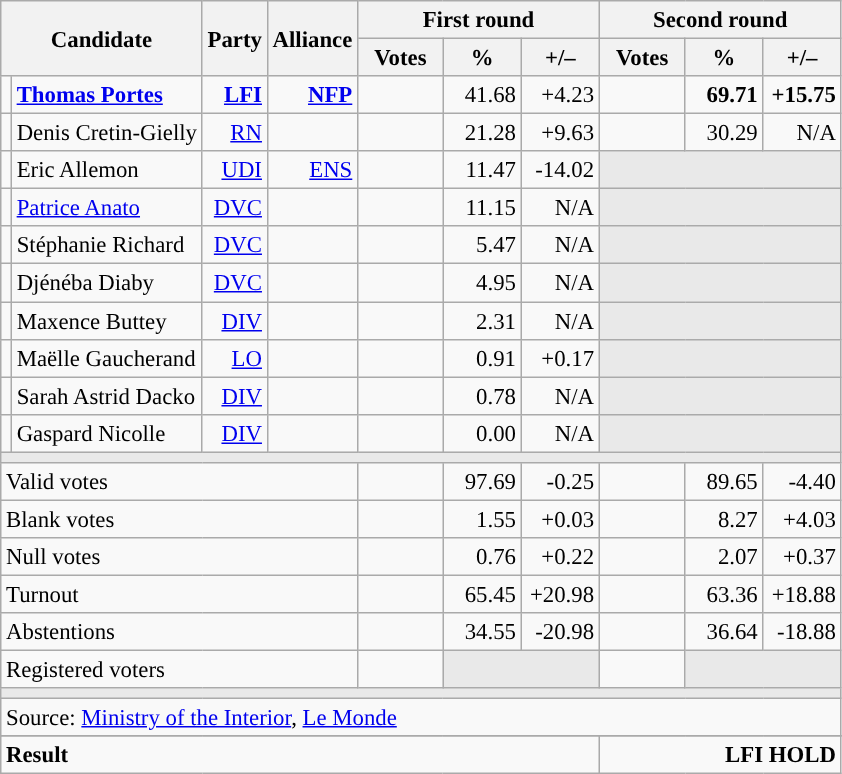<table class="wikitable" style="text-align:right;font-size:95%;">
<tr>
<th rowspan="2" colspan="2">Candidate</th>
<th rowspan="2">Party</th>
<th rowspan="2">Alliance</th>
<th colspan="3">First round</th>
<th colspan="3">Second round</th>
</tr>
<tr>
<th style="width:50px;">Votes</th>
<th style="width:45px;">%</th>
<th style="width:45px;">+/–</th>
<th style="width:50px;">Votes</th>
<th style="width:45px;">%</th>
<th style="width:45px;">+/–</th>
</tr>
<tr>
<td style="color:inherit;background:"></td>
<td style="text-align:left;"><strong><a href='#'>Thomas Portes</a></strong></td>
<td><a href='#'><strong>LFI</strong></a></td>
<td><a href='#'><strong>NFP</strong></a></td>
<td></td>
<td>41.68</td>
<td>+4.23</td>
<td><strong></strong></td>
<td><strong>69.71</strong></td>
<td><strong>+15.75</strong></td>
</tr>
<tr>
<td style="color:inherit;background:"></td>
<td style="text-align:left;">Denis Cretin-Gielly</td>
<td><a href='#'>RN</a></td>
<td></td>
<td></td>
<td>21.28</td>
<td>+9.63</td>
<td></td>
<td>30.29</td>
<td>N/A</td>
</tr>
<tr>
<td style="color:inherit;background:"></td>
<td style="text-align:left;">Eric Allemon</td>
<td><a href='#'>UDI</a></td>
<td><a href='#'>ENS</a></td>
<td></td>
<td>11.47</td>
<td>-14.02</td>
<td colspan="3" style="background:#E9E9E9;"></td>
</tr>
<tr>
<td style="color:inherit;background:"></td>
<td style="text-align:left;"><a href='#'>Patrice Anato</a></td>
<td><a href='#'>DVC</a></td>
<td></td>
<td></td>
<td>11.15</td>
<td>N/A</td>
<td colspan="3" style="background:#E9E9E9;"></td>
</tr>
<tr>
<td style="color:inherit;background:"></td>
<td style="text-align:left;">Stéphanie Richard</td>
<td><a href='#'>DVC</a></td>
<td></td>
<td></td>
<td>5.47</td>
<td>N/A</td>
<td colspan="3" style="background:#E9E9E9;"></td>
</tr>
<tr>
<td style="color:inherit;background:"></td>
<td style="text-align:left;">Djénéba Diaby</td>
<td><a href='#'>DVC</a></td>
<td></td>
<td></td>
<td>4.95</td>
<td>N/A</td>
<td colspan="3" style="background:#E9E9E9;"></td>
</tr>
<tr>
<td style="color:inherit;background:"></td>
<td style="text-align:left;">Maxence Buttey</td>
<td><a href='#'>DIV</a></td>
<td></td>
<td></td>
<td>2.31</td>
<td>N/A</td>
<td colspan="3" style="background:#E9E9E9;"></td>
</tr>
<tr>
<td style="color:inherit;background:"></td>
<td style="text-align:left;">Maëlle Gaucherand</td>
<td><a href='#'>LO</a></td>
<td></td>
<td></td>
<td>0.91</td>
<td>+0.17</td>
<td colspan="3" style="background:#E9E9E9;"></td>
</tr>
<tr>
<td style="color:inherit;background:"></td>
<td style="text-align:left;">Sarah Astrid Dacko</td>
<td><a href='#'>DIV</a></td>
<td></td>
<td></td>
<td>0.78</td>
<td>N/A</td>
<td colspan="3" style="background:#E9E9E9;"></td>
</tr>
<tr>
<td style="color:inherit;background:"></td>
<td style="text-align:left;">Gaspard Nicolle</td>
<td><a href='#'>DIV</a></td>
<td></td>
<td></td>
<td>0.00</td>
<td>N/A</td>
<td colspan="3" style="background:#E9E9E9;"></td>
</tr>
<tr>
<td colspan="10" style="background:#E9E9E9;"></td>
</tr>
<tr>
<td colspan="4" style="text-align:left;">Valid votes</td>
<td></td>
<td>97.69</td>
<td>-0.25</td>
<td></td>
<td>89.65</td>
<td>-4.40</td>
</tr>
<tr>
<td colspan="4" style="text-align:left;">Blank votes</td>
<td></td>
<td>1.55</td>
<td>+0.03</td>
<td></td>
<td>8.27</td>
<td>+4.03</td>
</tr>
<tr>
<td colspan="4" style="text-align:left;">Null votes</td>
<td></td>
<td>0.76</td>
<td>+0.22</td>
<td></td>
<td>2.07</td>
<td>+0.37</td>
</tr>
<tr>
<td colspan="4" style="text-align:left;">Turnout</td>
<td></td>
<td>65.45</td>
<td>+20.98</td>
<td></td>
<td>63.36</td>
<td>+18.88</td>
</tr>
<tr>
<td colspan="4" style="text-align:left;">Abstentions</td>
<td></td>
<td>34.55</td>
<td>-20.98</td>
<td></td>
<td>36.64</td>
<td>-18.88</td>
</tr>
<tr>
<td colspan="4" style="text-align:left;">Registered voters</td>
<td></td>
<td colspan="2" style="background:#E9E9E9;"></td>
<td></td>
<td colspan="2" style="background:#E9E9E9;"></td>
</tr>
<tr>
<td colspan="10" style="background:#E9E9E9;"></td>
</tr>
<tr>
<td colspan="10" style="text-align:left;">Source: <a href='#'>Ministry of the Interior</a>, <a href='#'>Le Monde</a></td>
</tr>
<tr>
</tr>
<tr style="font-weight:bold">
<td colspan="7" style="text-align:left;">Result</td>
<td colspan="7" style="background-color:">LFI HOLD</td>
</tr>
</table>
